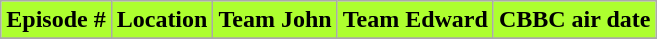<table class="wikitable plainrowheaders">
<tr style="color:black">
<th style="background: #ADFF2F;">Episode #</th>
<th style="background: #ADFF2F;">Location</th>
<th style="background: #ADFF2F;">Team John</th>
<th style="background: #ADFF2F;">Team Edward</th>
<th style="background: #ADFF2F;">CBBC air date</th>
</tr>
<tr>
</tr>
</table>
